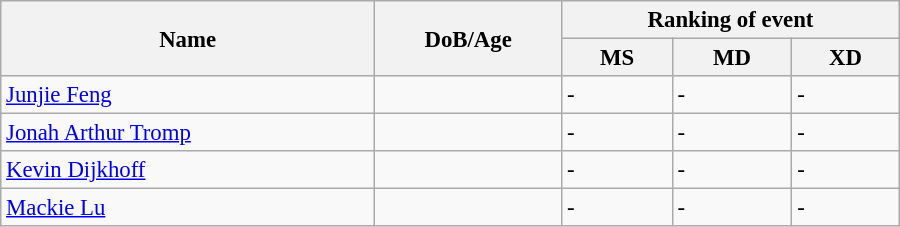<table class="wikitable" style="width:600px; font-size:95%;">
<tr>
<th rowspan="2" align="left">Name</th>
<th rowspan="2" align="left">DoB/Age</th>
<th colspan="3" align="center">Ranking of event</th>
</tr>
<tr>
<th align="center">MS</th>
<th align="center">MD</th>
<th>XD</th>
</tr>
<tr>
<td><a href='#'>Junjie Feng</a></td>
<td></td>
<td>-</td>
<td>-</td>
<td>-</td>
</tr>
<tr>
<td><a href='#'>Jonah Arthur Tromp</a></td>
<td></td>
<td>-</td>
<td>-</td>
<td>-</td>
</tr>
<tr>
<td><a href='#'>Kevin Dijkhoff</a></td>
<td></td>
<td>-</td>
<td>-</td>
<td>-</td>
</tr>
<tr>
<td><a href='#'>Mackie Lu</a></td>
<td></td>
<td>-</td>
<td>-</td>
<td>-</td>
</tr>
</table>
